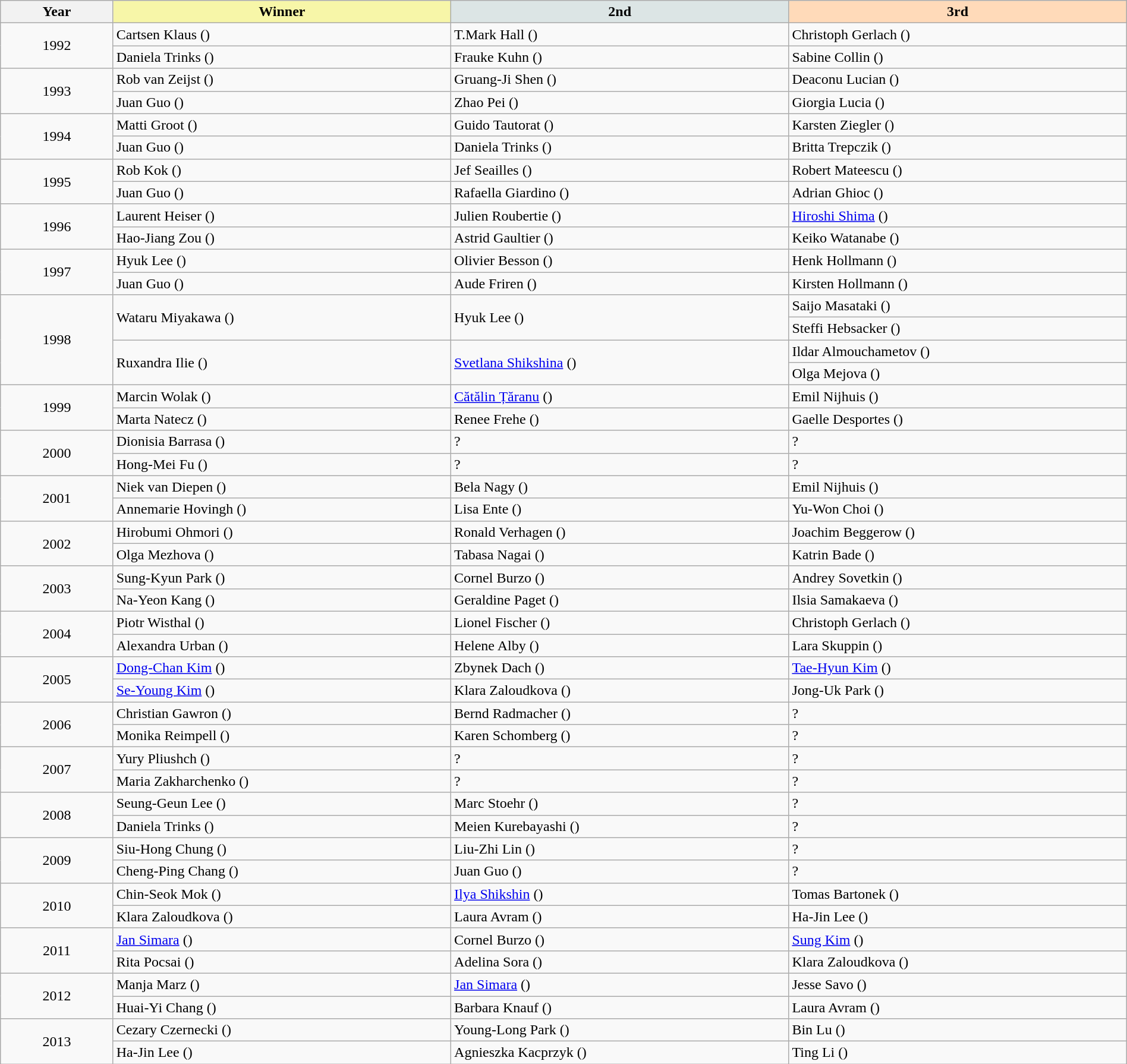<table class="wikitable" style="width:100%;">
<tr>
<th style="width:10%;">Year</th>
<th style="background:#f7f6a8; width:30%;">Winner</th>
<th style="background:#dce5e5; width:30%;">2nd</th>
<th style="background:#ffdab9; width:30%;">3rd</th>
</tr>
<tr>
<td style="text-align:center;" rowspan="2">1992</td>
<td>Cartsen Klaus ()</td>
<td>T.Mark Hall ()</td>
<td>Christoph Gerlach ()</td>
</tr>
<tr>
<td>Daniela Trinks ()</td>
<td>Frauke Kuhn ()</td>
<td>Sabine Collin ()</td>
</tr>
<tr>
<td style="text-align:center;" rowspan="2">1993</td>
<td>Rob van Zeijst ()</td>
<td>Gruang-Ji Shen ()</td>
<td>Deaconu Lucian ()</td>
</tr>
<tr>
<td>Juan Guo ()</td>
<td>Zhao Pei ()</td>
<td>Giorgia Lucia ()</td>
</tr>
<tr>
<td style="text-align:center;" rowspan="2">1994</td>
<td>Matti Groot ()</td>
<td>Guido Tautorat ()</td>
<td>Karsten Ziegler ()</td>
</tr>
<tr>
<td>Juan Guo ()</td>
<td>Daniela Trinks ()</td>
<td>Britta Trepczik ()</td>
</tr>
<tr>
<td style="text-align:center;" rowspan="2">1995</td>
<td>Rob Kok ()</td>
<td>Jef Seailles ()</td>
<td>Robert Mateescu ()</td>
</tr>
<tr>
<td>Juan Guo ()</td>
<td>Rafaella Giardino ()</td>
<td>Adrian Ghioc ()</td>
</tr>
<tr>
<td style="text-align:center;" rowspan="2">1996</td>
<td>Laurent Heiser ()</td>
<td>Julien Roubertie ()</td>
<td><a href='#'>Hiroshi Shima</a> ()</td>
</tr>
<tr>
<td>Hao-Jiang Zou ()</td>
<td>Astrid Gaultier ()</td>
<td>Keiko Watanabe ()</td>
</tr>
<tr>
<td style="text-align:center;" rowspan="2">1997</td>
<td>Hyuk Lee ()</td>
<td>Olivier Besson ()</td>
<td>Henk Hollmann ()</td>
</tr>
<tr>
<td>Juan Guo ()</td>
<td>Aude Friren ()</td>
<td>Kirsten Hollmann ()</td>
</tr>
<tr>
<td style="text-align:center;" rowspan="4">1998</td>
<td rowspan="2">Wataru Miyakawa ()</td>
<td rowspan="2">Hyuk Lee ()</td>
<td>Saijo Masataki ()</td>
</tr>
<tr>
<td>Steffi Hebsacker ()</td>
</tr>
<tr>
<td rowspan="2">Ruxandra Ilie ()</td>
<td rowspan="2"><a href='#'>Svetlana Shikshina</a> ()</td>
<td>Ildar Almouchametov ()</td>
</tr>
<tr>
<td>Olga Mejova ()</td>
</tr>
<tr>
<td style="text-align:center;" rowspan="2">1999</td>
<td>Marcin Wolak ()</td>
<td><a href='#'>Cătălin Țăranu</a> ()</td>
<td>Emil Nijhuis ()</td>
</tr>
<tr>
<td>Marta Natecz ()</td>
<td>Renee Frehe ()</td>
<td>Gaelle Desportes ()</td>
</tr>
<tr>
<td style="text-align:center;" rowspan="2">2000</td>
<td>Dionisia Barrasa ()</td>
<td>?</td>
<td>?</td>
</tr>
<tr>
<td>Hong-Mei Fu ()</td>
<td>?</td>
<td>?</td>
</tr>
<tr>
<td style="text-align:center;" rowspan="2">2001</td>
<td>Niek van Diepen ()</td>
<td>Bela Nagy ()</td>
<td>Emil Nijhuis ()</td>
</tr>
<tr>
<td>Annemarie Hovingh ()</td>
<td>Lisa Ente ()</td>
<td>Yu-Won Choi ()</td>
</tr>
<tr>
<td style="text-align:center;" rowspan="2">2002</td>
<td>Hirobumi Ohmori ()</td>
<td>Ronald Verhagen ()</td>
<td>Joachim Beggerow ()</td>
</tr>
<tr>
<td>Olga Mezhova ()</td>
<td>Tabasa Nagai ()</td>
<td>Katrin Bade ()</td>
</tr>
<tr>
<td style="text-align:center;" rowspan="2">2003</td>
<td>Sung-Kyun Park ()</td>
<td>Cornel Burzo ()</td>
<td>Andrey Sovetkin ()</td>
</tr>
<tr>
<td>Na-Yeon Kang ()</td>
<td>Geraldine Paget ()</td>
<td>Ilsia Samakaeva ()</td>
</tr>
<tr>
<td style="text-align:center;" rowspan="2">2004</td>
<td>Piotr Wisthal ()</td>
<td>Lionel Fischer ()</td>
<td>Christoph Gerlach ()</td>
</tr>
<tr>
<td>Alexandra Urban ()</td>
<td>Helene Alby ()</td>
<td>Lara Skuppin ()</td>
</tr>
<tr>
<td style="text-align:center;" rowspan="2">2005</td>
<td><a href='#'>Dong-Chan Kim</a> ()</td>
<td>Zbynek Dach ()</td>
<td><a href='#'>Tae-Hyun Kim</a> ()</td>
</tr>
<tr>
<td><a href='#'>Se-Young Kim</a> ()</td>
<td>Klara Zaloudkova ()</td>
<td>Jong-Uk Park ()</td>
</tr>
<tr>
<td style="text-align:center;" rowspan="2">2006</td>
<td>Christian Gawron ()</td>
<td>Bernd Radmacher ()</td>
<td>?</td>
</tr>
<tr>
<td>Monika Reimpell ()</td>
<td>Karen Schomberg ()</td>
<td>?</td>
</tr>
<tr>
<td style="text-align:center;" rowspan="2">2007</td>
<td>Yury Pliushch ()</td>
<td>?</td>
<td>?</td>
</tr>
<tr>
<td>Maria Zakharchenko ()</td>
<td>?</td>
<td>?</td>
</tr>
<tr>
<td style="text-align:center;" rowspan="2">2008</td>
<td>Seung-Geun Lee ()</td>
<td>Marc Stoehr ()</td>
<td>?</td>
</tr>
<tr>
<td>Daniela Trinks ()</td>
<td>Meien Kurebayashi ()</td>
<td>?</td>
</tr>
<tr>
<td style="text-align:center;" rowspan="2">2009</td>
<td>Siu-Hong Chung ()</td>
<td>Liu-Zhi Lin ()</td>
<td>?</td>
</tr>
<tr>
<td>Cheng-Ping Chang ()</td>
<td>Juan Guo ()</td>
<td>?</td>
</tr>
<tr>
<td style="text-align:center;" rowspan="2">2010</td>
<td>Chin-Seok Mok ()</td>
<td><a href='#'>Ilya Shikshin</a> ()</td>
<td>Tomas Bartonek ()</td>
</tr>
<tr>
<td>Klara Zaloudkova ()</td>
<td>Laura Avram ()</td>
<td>Ha-Jin Lee ()</td>
</tr>
<tr>
<td style="text-align:center;" rowspan="2">2011</td>
<td><a href='#'>Jan Simara</a> ()</td>
<td>Cornel Burzo ()</td>
<td><a href='#'>Sung Kim</a> ()</td>
</tr>
<tr>
<td>Rita Pocsai ()</td>
<td>Adelina Sora ()</td>
<td>Klara Zaloudkova ()</td>
</tr>
<tr>
<td style="text-align:center;" rowspan="2">2012</td>
<td>Manja Marz ()</td>
<td><a href='#'>Jan Simara</a> ()</td>
<td>Jesse Savo ()</td>
</tr>
<tr>
<td>Huai-Yi Chang ()</td>
<td>Barbara Knauf ()</td>
<td>Laura Avram ()</td>
</tr>
<tr>
<td style="text-align:center;" rowspan="2">2013</td>
<td>Cezary Czernecki ()</td>
<td>Young-Long Park ()</td>
<td>Bin Lu ()</td>
</tr>
<tr>
<td>Ha-Jin Lee ()</td>
<td>Agnieszka Kacprzyk ()</td>
<td>Ting Li ()</td>
</tr>
</table>
